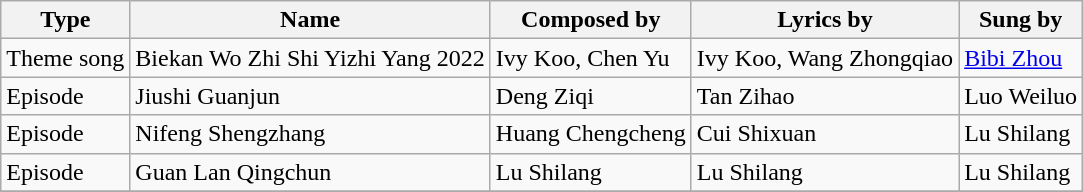<table class="wikitable">
<tr>
<th>Type</th>
<th>Name</th>
<th>Composed by</th>
<th>Lyrics by</th>
<th>Sung by</th>
</tr>
<tr>
<td>Theme song</td>
<td>Biekan Wo Zhi Shi Yizhi Yang 2022</td>
<td>Ivy Koo, Chen Yu</td>
<td>Ivy Koo, Wang Zhongqiao</td>
<td><a href='#'>Bibi Zhou</a></td>
</tr>
<tr>
<td>Episode</td>
<td>Jiushi Guanjun</td>
<td>Deng Ziqi</td>
<td>Tan Zihao</td>
<td>Luo Weiluo</td>
</tr>
<tr>
<td>Episode</td>
<td>Nifeng Shengzhang</td>
<td>Huang Chengcheng</td>
<td>Cui Shixuan</td>
<td>Lu Shilang</td>
</tr>
<tr>
<td>Episode</td>
<td>Guan Lan Qingchun</td>
<td>Lu Shilang</td>
<td>Lu Shilang</td>
<td>Lu Shilang</td>
</tr>
<tr>
</tr>
</table>
